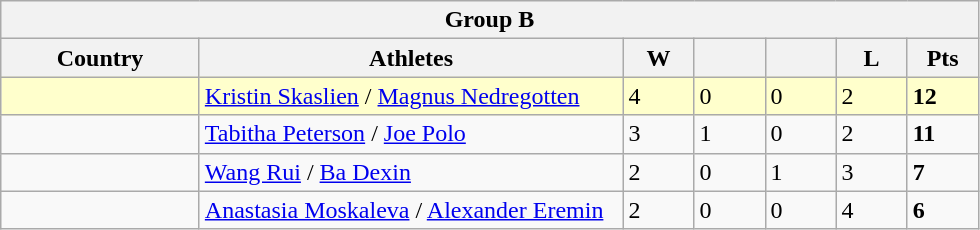<table class=wikitable>
<tr>
<th colspan=7>Group B</th>
</tr>
<tr>
<th width=125>Country</th>
<th width=275>Athletes</th>
<th width=40>W</th>
<th width=40></th>
<th width=40></th>
<th width=40>L</th>
<th width=40>Pts</th>
</tr>
<tr bgcolor=#ffffcc>
<td></td>
<td><a href='#'>Kristin Skaslien</a> / <a href='#'>Magnus Nedregotten</a></td>
<td>4</td>
<td>0</td>
<td>0</td>
<td>2</td>
<td><strong>12</strong></td>
</tr>
<tr>
<td></td>
<td><a href='#'>Tabitha Peterson</a> / <a href='#'>Joe Polo</a></td>
<td>3</td>
<td>1</td>
<td>0</td>
<td>2</td>
<td><strong>11</strong></td>
</tr>
<tr>
<td></td>
<td><a href='#'>Wang Rui</a> / <a href='#'>Ba Dexin</a></td>
<td>2</td>
<td>0</td>
<td>1</td>
<td>3</td>
<td><strong>7</strong></td>
</tr>
<tr>
<td></td>
<td><a href='#'>Anastasia Moskaleva</a> / <a href='#'>Alexander Eremin</a></td>
<td>2</td>
<td>0</td>
<td>0</td>
<td>4</td>
<td><strong>6</strong></td>
</tr>
</table>
